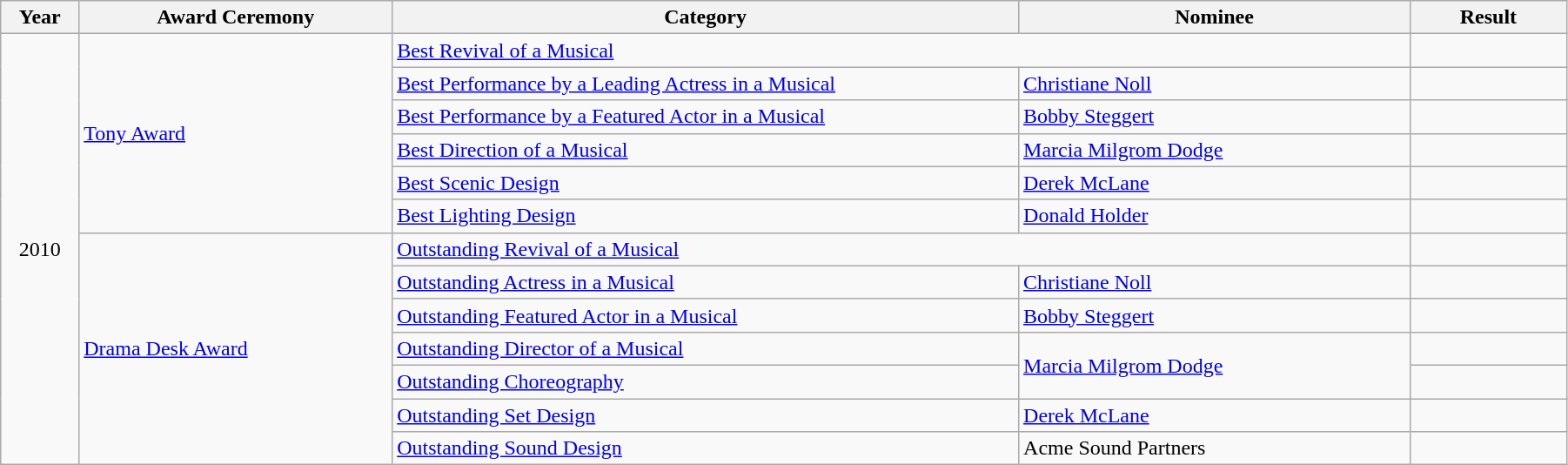<table class="wikitable" width="95%">
<tr>
<th width="5%">Year</th>
<th width="20%">Award Ceremony</th>
<th width="40%">Category</th>
<th width="25%">Nominee</th>
<th width="10%">Result</th>
</tr>
<tr>
<td rowspan="13" align="center">2010</td>
<td rowspan="6"><a href='#'>Tony Award</a></td>
<td colspan="2"><a href='#'>Best Revival of a Musical</a></td>
<td></td>
</tr>
<tr>
<td><a href='#'>Best Performance by a Leading Actress in a Musical</a></td>
<td><a href='#'>Christiane Noll</a></td>
<td></td>
</tr>
<tr>
<td><a href='#'>Best Performance by a Featured Actor in a Musical</a></td>
<td><a href='#'>Bobby Steggert</a></td>
<td></td>
</tr>
<tr>
<td><a href='#'>Best Direction of a Musical</a></td>
<td><a href='#'>Marcia Milgrom Dodge</a></td>
<td></td>
</tr>
<tr>
<td><a href='#'>Best Scenic Design</a></td>
<td><a href='#'>Derek McLane</a></td>
<td></td>
</tr>
<tr>
<td><a href='#'>Best Lighting Design</a></td>
<td><a href='#'>Donald Holder</a></td>
<td></td>
</tr>
<tr>
<td rowspan="7"><a href='#'>Drama Desk Award</a></td>
<td colspan="2"><a href='#'>Outstanding Revival of a Musical</a></td>
<td></td>
</tr>
<tr>
<td><a href='#'>Outstanding Actress in a Musical</a></td>
<td><a href='#'>Christiane Noll</a></td>
<td></td>
</tr>
<tr>
<td><a href='#'>Outstanding Featured Actor in a Musical</a></td>
<td><a href='#'>Bobby Steggert</a></td>
<td></td>
</tr>
<tr>
<td><a href='#'>Outstanding Director of a Musical</a></td>
<td rowspan="2"><a href='#'>Marcia Milgrom Dodge</a></td>
<td></td>
</tr>
<tr>
<td><a href='#'>Outstanding Choreography</a></td>
<td></td>
</tr>
<tr>
<td><a href='#'>Outstanding Set Design</a></td>
<td><a href='#'>Derek McLane</a></td>
<td></td>
</tr>
<tr>
<td><a href='#'>Outstanding Sound Design</a></td>
<td>Acme Sound Partners</td>
<td></td>
</tr>
</table>
